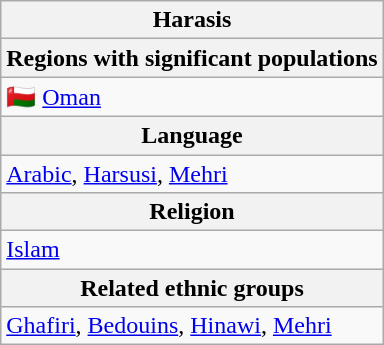<table class="wikitable">
<tr>
<th colspan="2">Harasis</th>
</tr>
<tr>
<th colspan="2"><strong>Regions with significant populations</strong></th>
</tr>
<tr>
<td colspan="2">🇴🇲 <a href='#'>Oman</a></td>
</tr>
<tr>
<th colspan="2">Language</th>
</tr>
<tr>
<td colspan="2"><a href='#'>Arabic</a>, <a href='#'>Harsusi</a>, <a href='#'>Mehri</a></td>
</tr>
<tr>
<th colspan="2">Religion</th>
</tr>
<tr>
<td colspan="2"><a href='#'>Islam</a></td>
</tr>
<tr>
<th colspan="2"><strong>Related ethnic groups</strong></th>
</tr>
<tr>
<td colspan="2"><a href='#'>Ghafiri</a>, <a href='#'>Bedouins</a>, <a href='#'>Hinawi</a>, <a href='#'>Mehri</a></td>
</tr>
</table>
